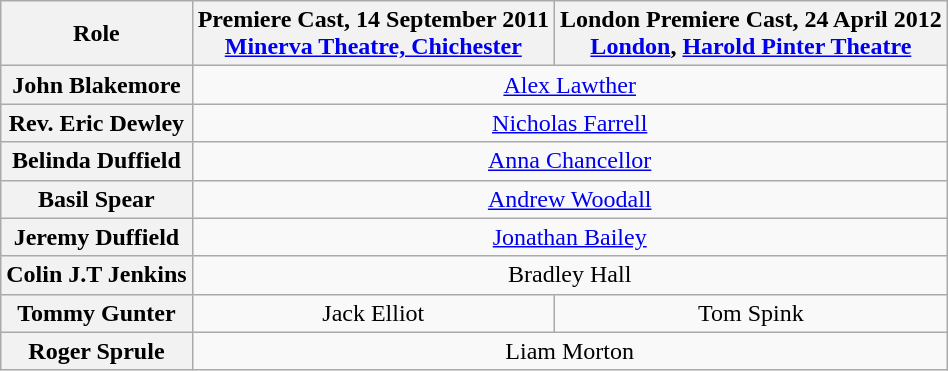<table class="wikitable" style="text-align: center">
<tr>
<th>Role</th>
<th>Premiere Cast, 14 September 2011<br><a href='#'>Minerva Theatre, Chichester</a></th>
<th>London Premiere Cast, 24 April 2012 <br><a href='#'>London</a>, <a href='#'>Harold Pinter Theatre</a></th>
</tr>
<tr>
<th scope="row">John Blakemore</th>
<td colspan="2"><a href='#'>Alex Lawther</a></td>
</tr>
<tr>
<th scope="row">Rev. Eric Dewley</th>
<td colspan="2"><a href='#'>Nicholas Farrell</a></td>
</tr>
<tr>
<th scope="row">Belinda Duffield</th>
<td colspan="2"><a href='#'>Anna Chancellor</a></td>
</tr>
<tr>
<th scope="row">Basil Spear</th>
<td colspan="2"><a href='#'>Andrew Woodall</a></td>
</tr>
<tr>
<th scope="row">Jeremy Duffield</th>
<td colspan="2"><a href='#'>Jonathan Bailey</a></td>
</tr>
<tr>
<th scope="row">Colin J.T Jenkins</th>
<td colspan="2">Bradley Hall</td>
</tr>
<tr>
<th scope="row">Tommy Gunter</th>
<td>Jack Elliot</td>
<td>Tom Spink</td>
</tr>
<tr>
<th scope="row">Roger Sprule</th>
<td colspan="2">Liam Morton</td>
</tr>
</table>
